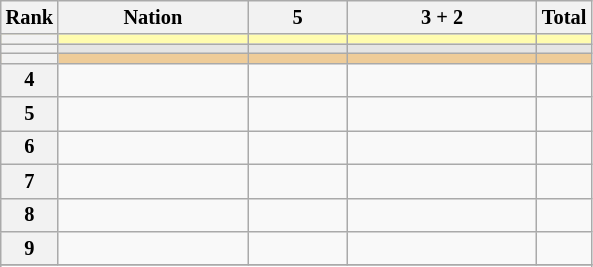<table class="wikitable sortable" style="text-align:center; font-size:85%">
<tr>
<th scope="col" style="width:20px;">Rank</th>
<th scope="col" style="width:120px;">Nation</th>
<th scope="col" style="width:60px;">5 </th>
<th scope="col" style="width:120px;">3  + 2 </th>
<th scope="col">Total</th>
</tr>
<tr bgcolor="fffcaf">
<th scope="row"></th>
<td align="left"></td>
<td></td>
<td></td>
<td></td>
</tr>
<tr bgcolor="e5e5e5">
<th scope="row"></th>
<td align="left"></td>
<td></td>
<td></td>
<td></td>
</tr>
<tr bgcolor="eecc99">
<th scope="row"></th>
<td align="left"></td>
<td></td>
<td></td>
<td></td>
</tr>
<tr>
<th scope="row">4</th>
<td align="left"></td>
<td></td>
<td></td>
<td></td>
</tr>
<tr>
<th scope="row">5</th>
<td align="left"></td>
<td></td>
<td></td>
<td></td>
</tr>
<tr>
<th scope="row">6</th>
<td align="left"></td>
<td></td>
<td></td>
<td></td>
</tr>
<tr>
<th scope="row">7</th>
<td align="left"></td>
<td></td>
<td></td>
<td></td>
</tr>
<tr>
<th scope="row">8</th>
<td align="left"></td>
<td></td>
<td></td>
<td></td>
</tr>
<tr>
<th scope="row">9</th>
<td align="left"></td>
<td></td>
<td></td>
<td></td>
</tr>
<tr>
</tr>
<tr>
</tr>
</table>
